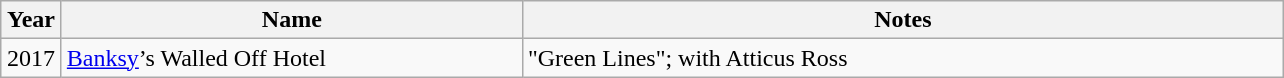<table class="wikitable">
<tr>
<th width="33">Year</th>
<th width="300">Name</th>
<th width="500">Notes</th>
</tr>
<tr>
<td align="center">2017</td>
<td><a href='#'>Banksy</a>’s Walled Off Hotel</td>
<td>"Green Lines"; with Atticus Ross</td>
</tr>
</table>
